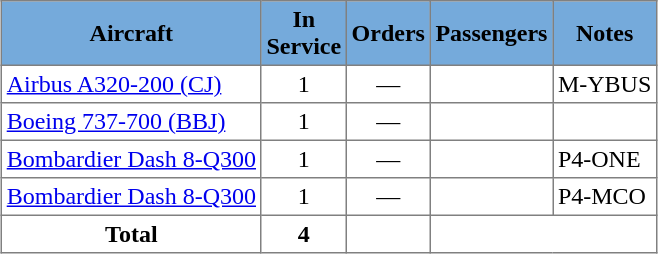<table class="toccolours" border="1" cellpadding="3" style="border-collapse:collapse;margin: 1em auto;">
<tr bgcolor=#75aadb>
<th>Aircraft</th>
<th>In<br>Service</th>
<th>Orders</th>
<th>Passengers</th>
<th>Notes</th>
</tr>
<tr>
<td><a href='#'>Airbus A320-200 (CJ)</a></td>
<td align="center">1</td>
<td align="center">—</td>
<td align="center"></td>
<td>M-YBUS</td>
</tr>
<tr>
<td><a href='#'>Boeing 737-700 (BBJ)</a></td>
<td align="center">1</td>
<td align="center">—</td>
<td align="center"></td>
<td></td>
</tr>
<tr>
<td><a href='#'>Bombardier Dash 8-Q300</a></td>
<td align="center">1</td>
<td align="center">—</td>
<td align="center"></td>
<td>P4-ONE</td>
</tr>
<tr>
<td><a href='#'>Bombardier Dash 8-Q300</a></td>
<td align="center">1</td>
<td align="center">—</td>
<td align="center"></td>
<td>P4-MCO</td>
</tr>
<tr>
<th>Total</th>
<th>4</th>
<th></th>
<th colspan="2"></th>
</tr>
</table>
